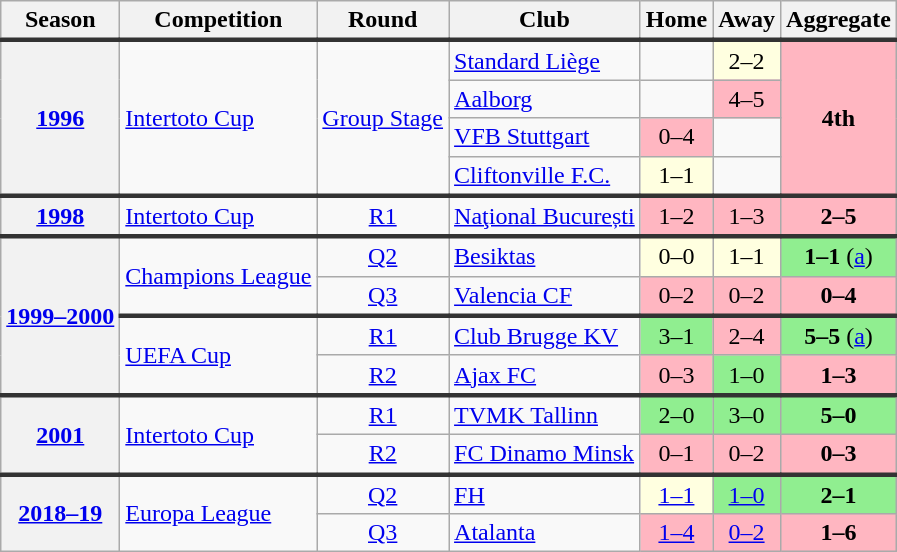<table class="wikitable sortable" style="text-align:center;">
<tr>
<th>Season</th>
<th>Competition</th>
<th>Round</th>
<th>Club</th>
<th>Home</th>
<th>Away</th>
<th>Aggregate</th>
</tr>
<tr style="border-top: 3px solid #333333;">
<th rowspan=4><a href='#'>1996</a></th>
<td rowspan=4 align=left><a href='#'>Intertoto Cup</a></td>
<td rowspan=4><a href='#'>Group Stage</a></td>
<td align=left> <a href='#'>Standard Liège</a></td>
<td></td>
<td bgcolor=lightyellow>2–2</td>
<td rowspan=4 bgcolor=lightpink><strong>4th</strong></td>
</tr>
<tr>
<td align=left> <a href='#'>Aalborg</a></td>
<td></td>
<td bgcolor=lightpink>4–5</td>
</tr>
<tr>
<td align=left> <a href='#'>VFB Stuttgart</a></td>
<td bgcolor=lightpink>0–4</td>
<td></td>
</tr>
<tr>
<td align=left> <a href='#'>Cliftonville F.C.</a></td>
<td bgcolor=lightyellow>1–1</td>
<td></td>
</tr>
<tr style="border-top: 3px solid #333333;">
<th><a href='#'>1998</a></th>
<td align=left><a href='#'>Intertoto Cup</a></td>
<td><a href='#'>R1</a></td>
<td align=left> <a href='#'>Naţional București</a></td>
<td bgcolor=lightpink>1–2 </td>
<td bgcolor=lightpink>1–3 </td>
<td bgcolor=lightpink><strong>2–5</strong></td>
</tr>
<tr style="border-top: 3px solid #333333;">
<th rowspan=4><a href='#'>1999–2000</a></th>
<td rowspan=2 align=left><a href='#'>Champions League</a></td>
<td><a href='#'>Q2</a></td>
<td align=left> <a href='#'>Besiktas</a></td>
<td bgcolor=lightyellow>0–0 </td>
<td bgcolor=lightyellow>1–1 </td>
<td bgcolor=lightgreen><strong>1–1</strong> (<a href='#'>a</a>)</td>
</tr>
<tr>
<td><a href='#'>Q3</a></td>
<td align=left> <a href='#'>Valencia CF</a></td>
<td bgcolor=lightpink>0–2 </td>
<td bgcolor=lightpink>0–2 </td>
<td bgcolor=lightpink><strong>0–4</strong></td>
</tr>
<tr style="border-top: 3px solid #333333;">
<td rowspan=2 align=left><a href='#'>UEFA Cup</a></td>
<td><a href='#'>R1</a></td>
<td align=left> <a href='#'>Club Brugge KV</a></td>
<td bgcolor=lightgreen>3–1 </td>
<td bgcolor=lightpink>2–4 </td>
<td bgcolor=lightgreen><strong>5–5</strong> (<a href='#'>a</a>)</td>
</tr>
<tr>
<td><a href='#'>R2</a></td>
<td align=left> <a href='#'>Ajax FC</a></td>
<td bgcolor=lightpink>0–3 </td>
<td bgcolor=lightgreen>1–0 </td>
<td bgcolor=lightpink><strong>1–3</strong></td>
</tr>
<tr style="border-top: 3px solid #333333;">
<th rowspan=2><a href='#'>2001</a></th>
<td rowspan=2 align=left><a href='#'>Intertoto Cup</a></td>
<td><a href='#'>R1</a></td>
<td align=left> <a href='#'>TVMK Tallinn</a></td>
<td bgcolor=lightgreen>2–0 </td>
<td bgcolor=lightgreen>3–0 </td>
<td bgcolor=lightgreen><strong>5–0</strong></td>
</tr>
<tr>
<td><a href='#'>R2</a></td>
<td align=left> <a href='#'>FC Dinamo Minsk</a></td>
<td bgcolor=lightpink>0–1 </td>
<td bgcolor=lightpink>0–2 </td>
<td bgcolor=lightpink><strong>0–3</strong></td>
</tr>
<tr style="border-top: 3px solid #333333;">
<th rowspan=2><a href='#'>2018–19</a></th>
<td rowspan=2 align=left><a href='#'>Europa League</a></td>
<td><a href='#'>Q2</a></td>
<td align=left> <a href='#'>FH</a></td>
<td bgcolor=lightyellow><a href='#'>1–1</a></td>
<td bgcolor=lightgreen><a href='#'>1–0</a></td>
<td bgcolor=lightgreen><strong>2–1</strong></td>
</tr>
<tr>
<td><a href='#'>Q3</a></td>
<td align=left> <a href='#'>Atalanta</a></td>
<td bgcolor=lightpink><a href='#'>1–4</a></td>
<td bgcolor=lightpink><a href='#'>0–2</a></td>
<td bgcolor=lightpink><strong>1–6</strong></td>
</tr>
</table>
